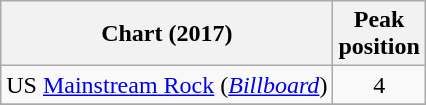<table class="wikitable sortable">
<tr>
<th>Chart (2017)</th>
<th>Peak<br>position</th>
</tr>
<tr>
<td>US <a href='#'>Mainstream Rock</a> (<em><a href='#'>Billboard</a></em>)</td>
<td style="text-align:center;">4</td>
</tr>
<tr>
</tr>
</table>
